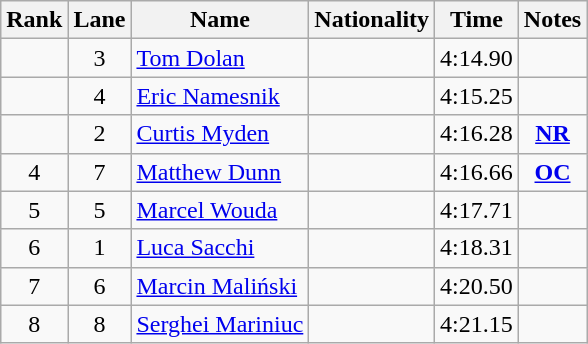<table class="wikitable sortable" style="text-align:center">
<tr>
<th>Rank</th>
<th>Lane</th>
<th>Name</th>
<th>Nationality</th>
<th>Time</th>
<th>Notes</th>
</tr>
<tr>
<td></td>
<td>3</td>
<td align=left><a href='#'>Tom Dolan</a></td>
<td align=left></td>
<td>4:14.90</td>
<td></td>
</tr>
<tr>
<td></td>
<td>4</td>
<td align=left><a href='#'>Eric Namesnik</a></td>
<td align=left></td>
<td>4:15.25</td>
<td></td>
</tr>
<tr>
<td></td>
<td>2</td>
<td align=left><a href='#'>Curtis Myden</a></td>
<td align=left></td>
<td>4:16.28</td>
<td><strong><a href='#'>NR</a></strong></td>
</tr>
<tr>
<td>4</td>
<td>7</td>
<td align=left><a href='#'>Matthew Dunn</a></td>
<td align=left></td>
<td>4:16.66</td>
<td><strong><a href='#'>OC</a></strong></td>
</tr>
<tr>
<td>5</td>
<td>5</td>
<td align=left><a href='#'>Marcel Wouda</a></td>
<td align=left></td>
<td>4:17.71</td>
<td></td>
</tr>
<tr>
<td>6</td>
<td>1</td>
<td align=left><a href='#'>Luca Sacchi</a></td>
<td align=left></td>
<td>4:18.31</td>
<td></td>
</tr>
<tr>
<td>7</td>
<td>6</td>
<td align=left><a href='#'>Marcin Maliński</a></td>
<td align=left></td>
<td>4:20.50</td>
<td></td>
</tr>
<tr>
<td>8</td>
<td>8</td>
<td align=left><a href='#'>Serghei Mariniuc</a></td>
<td align=left></td>
<td>4:21.15</td>
<td></td>
</tr>
</table>
